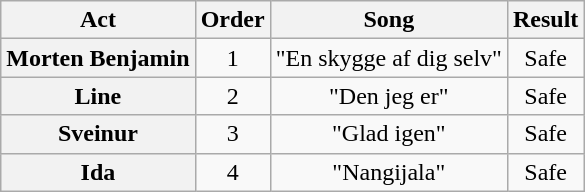<table class="wikitable plainrowheaders" style="text-align:center;">
<tr>
<th scope="col">Act</th>
<th scope="col">Order</th>
<th scope="col">Song</th>
<th scope="col">Result</th>
</tr>
<tr>
<th scope=row>Morten Benjamin</th>
<td>1</td>
<td>"En skygge af dig selv"</td>
<td>Safe</td>
</tr>
<tr>
<th scope=row>Line</th>
<td>2</td>
<td>"Den jeg er"</td>
<td>Safe</td>
</tr>
<tr>
<th scope=row>Sveinur</th>
<td>3</td>
<td>"Glad igen"</td>
<td>Safe</td>
</tr>
<tr>
<th scope=row>Ida</th>
<td>4</td>
<td>"Nangijala"</td>
<td>Safe</td>
</tr>
</table>
